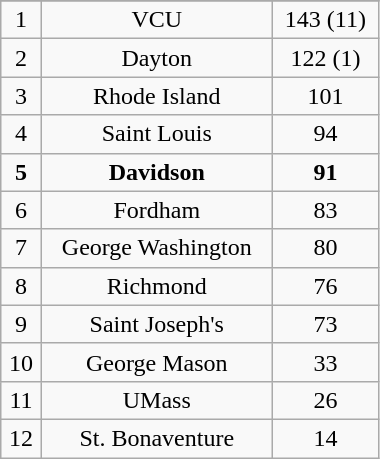<table class="wikitable" style="width: 20%;text-align: center;">
<tr align="center">
</tr>
<tr align="center">
<td>1</td>
<td>VCU</td>
<td>143 (11)</td>
</tr>
<tr align="center">
<td>2</td>
<td>Dayton</td>
<td>122 (1)</td>
</tr>
<tr align="center">
<td>3</td>
<td>Rhode Island</td>
<td>101</td>
</tr>
<tr align="center">
<td>4</td>
<td>Saint Louis</td>
<td>94</td>
</tr>
<tr align="center">
<td><strong>5</strong></td>
<td><strong>Davidson</strong></td>
<td><strong>91</strong></td>
</tr>
<tr align="center">
<td>6</td>
<td>Fordham</td>
<td>83</td>
</tr>
<tr align="center">
<td>7</td>
<td>George Washington</td>
<td>80</td>
</tr>
<tr align="center">
<td>8</td>
<td>Richmond</td>
<td>76</td>
</tr>
<tr align="center">
<td>9</td>
<td>Saint Joseph's</td>
<td>73</td>
</tr>
<tr align="center">
<td>10</td>
<td>George Mason</td>
<td>33</td>
</tr>
<tr align="center">
<td>11</td>
<td>UMass</td>
<td>26</td>
</tr>
<tr align="center">
<td>12</td>
<td>St. Bonaventure</td>
<td>14</td>
</tr>
</table>
